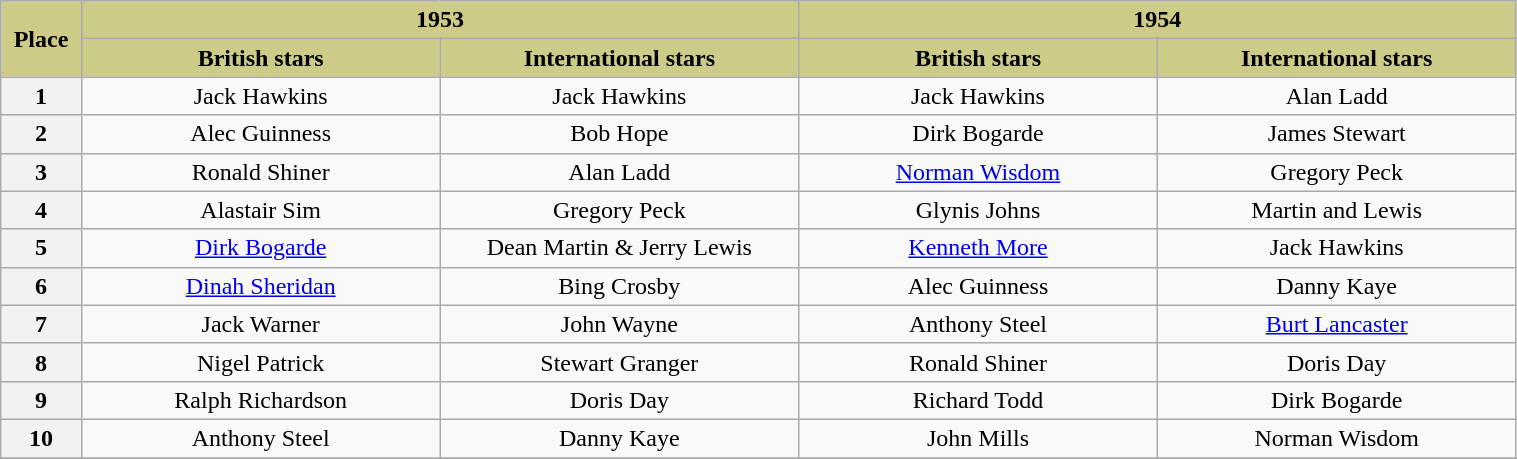<table class="wikitable" width="80%">
<tr>
<th scope="col" style="background:#CC8" width="4%" rowspan="2">Place</th>
<th style="background:#CC8" colspan="2">1953</th>
<th style="background:#CC8" colspan="2">1954</th>
</tr>
<tr>
<th style="background:#CC8" width="19%">British stars</th>
<th style="background:#CC8" width="19%">International stars</th>
<th style="background:#CC8" width="19%">British stars</th>
<th style="background:#CC8" width="19%">International stars</th>
</tr>
<tr align="center">
<th scope="row">1</th>
<td>Jack Hawkins</td>
<td>Jack Hawkins</td>
<td>Jack Hawkins</td>
<td>Alan Ladd</td>
</tr>
<tr align="center">
<th scope="row">2</th>
<td>Alec Guinness</td>
<td>Bob Hope</td>
<td>Dirk Bogarde</td>
<td>James Stewart</td>
</tr>
<tr align="center">
<th scope="row">3</th>
<td>Ronald Shiner</td>
<td>Alan Ladd</td>
<td><a href='#'>Norman Wisdom</a></td>
<td>Gregory Peck</td>
</tr>
<tr align="center">
<th scope="row">4</th>
<td>Alastair Sim</td>
<td>Gregory Peck</td>
<td>Glynis Johns</td>
<td>Martin and Lewis</td>
</tr>
<tr align="center">
<th scope="row">5</th>
<td><a href='#'>Dirk Bogarde</a></td>
<td>Dean Martin & Jerry Lewis</td>
<td><a href='#'>Kenneth More</a></td>
<td>Jack Hawkins</td>
</tr>
<tr align="center">
<th scope="row">6</th>
<td><a href='#'>Dinah Sheridan</a></td>
<td>Bing Crosby</td>
<td>Alec Guinness</td>
<td>Danny Kaye</td>
</tr>
<tr align="center">
<th scope="row">7</th>
<td>Jack Warner</td>
<td>John Wayne</td>
<td>Anthony Steel</td>
<td><a href='#'>Burt Lancaster</a></td>
</tr>
<tr align="center">
<th scope="row">8</th>
<td>Nigel Patrick</td>
<td>Stewart Granger</td>
<td>Ronald Shiner</td>
<td>Doris Day</td>
</tr>
<tr align="center">
<th scope="row">9</th>
<td>Ralph Richardson</td>
<td>Doris Day</td>
<td>Richard Todd</td>
<td>Dirk Bogarde</td>
</tr>
<tr align="center">
<th scope="row">10</th>
<td>Anthony Steel</td>
<td>Danny Kaye</td>
<td>John Mills</td>
<td>Norman Wisdom</td>
</tr>
<tr align="center">
</tr>
</table>
